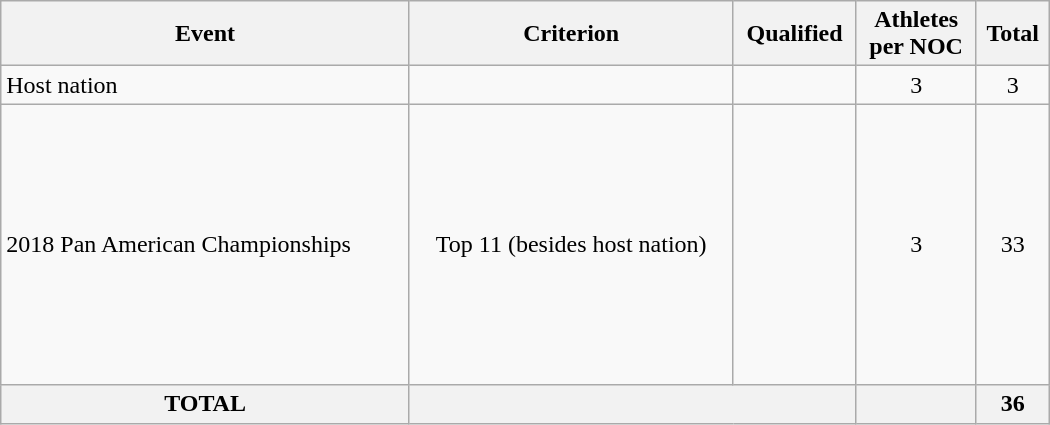<table class="wikitable" width=700>
<tr>
<th>Event</th>
<th>Criterion</th>
<th>Qualified</th>
<th>Athletes<br> per NOC</th>
<th>Total</th>
</tr>
<tr>
<td>Host nation</td>
<td></td>
<td></td>
<td align="center">3</td>
<td align="center">3</td>
</tr>
<tr>
<td>2018 Pan American Championships</td>
<td align="center">Top 11 (besides host nation)</td>
<td><br><br><br><br><br><br><br><br><br><br></td>
<td align="center">3</td>
<td align="center">33</td>
</tr>
<tr>
<th>TOTAL</th>
<th colspan="2"></th>
<th></th>
<th>36</th>
</tr>
</table>
